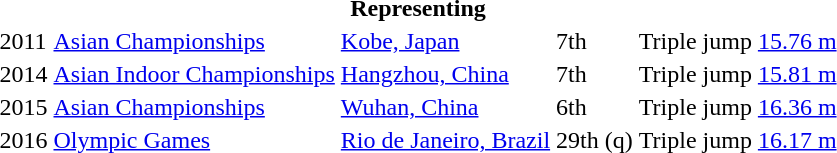<table>
<tr>
<th colspan="6">Representing </th>
</tr>
<tr>
<td>2011</td>
<td><a href='#'>Asian Championships</a></td>
<td><a href='#'>Kobe, Japan</a></td>
<td>7th</td>
<td>Triple jump</td>
<td><a href='#'>15.76 m</a></td>
</tr>
<tr>
<td>2014</td>
<td><a href='#'>Asian Indoor Championships</a></td>
<td><a href='#'>Hangzhou, China</a></td>
<td>7th</td>
<td>Triple jump</td>
<td><a href='#'>15.81 m</a></td>
</tr>
<tr>
<td>2015</td>
<td><a href='#'>Asian Championships</a></td>
<td><a href='#'>Wuhan, China</a></td>
<td>6th</td>
<td>Triple jump</td>
<td><a href='#'>16.36 m</a></td>
</tr>
<tr>
<td>2016</td>
<td><a href='#'>Olympic Games</a></td>
<td><a href='#'>Rio de Janeiro, Brazil</a></td>
<td>29th (q)</td>
<td>Triple jump</td>
<td><a href='#'>16.17 m</a></td>
</tr>
</table>
